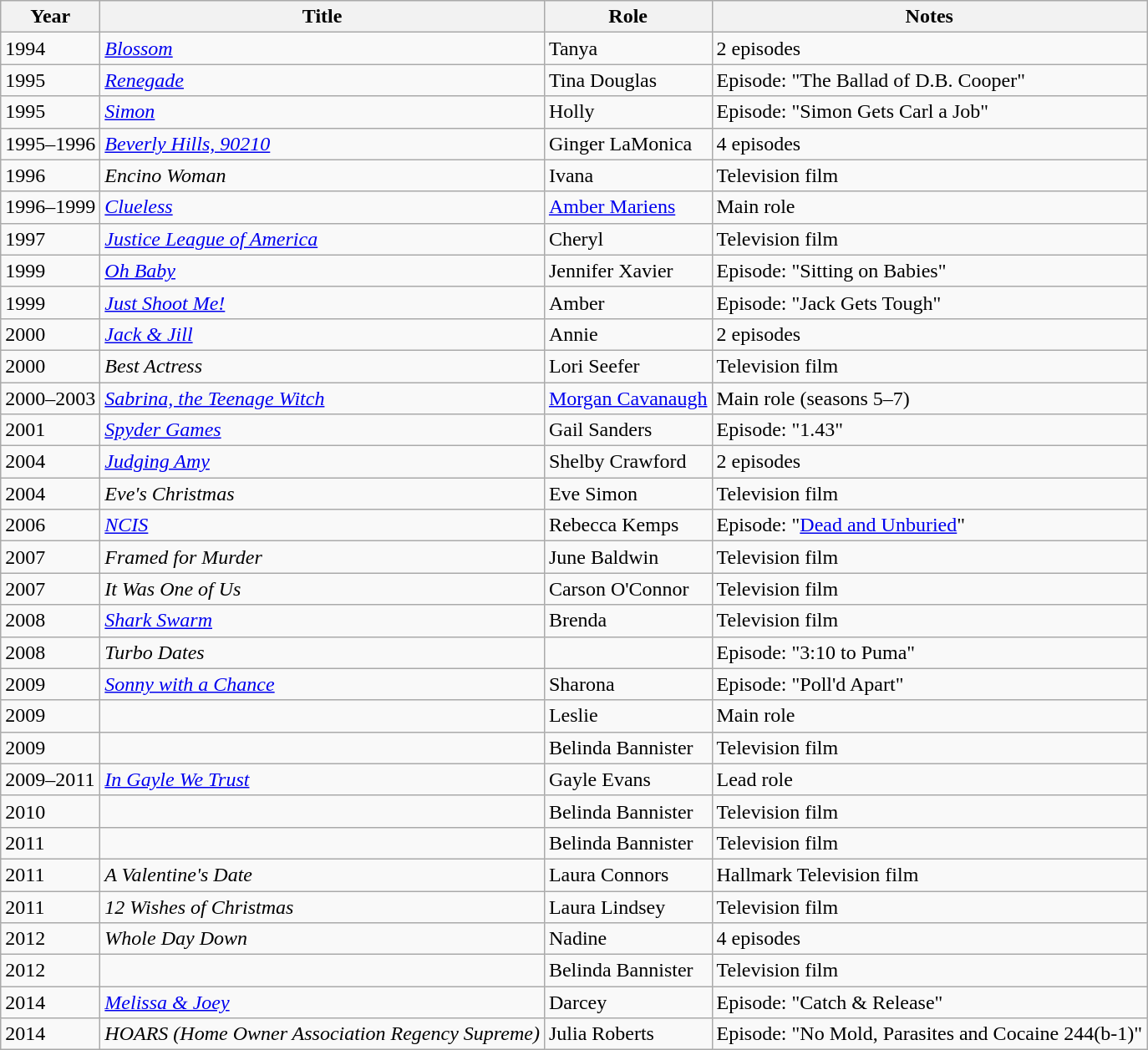<table class="wikitable sortable">
<tr>
<th>Year</th>
<th>Title</th>
<th>Role</th>
<th class="unsortable">Notes</th>
</tr>
<tr>
<td>1994</td>
<td><em><a href='#'>Blossom</a></em></td>
<td>Tanya</td>
<td>2 episodes</td>
</tr>
<tr>
<td>1995</td>
<td><em><a href='#'>Renegade</a></em></td>
<td>Tina Douglas</td>
<td>Episode: "The Ballad of D.B. Cooper"</td>
</tr>
<tr>
<td>1995</td>
<td><em><a href='#'>Simon</a></em></td>
<td>Holly</td>
<td>Episode: "Simon Gets Carl a Job"</td>
</tr>
<tr>
<td>1995–1996</td>
<td><em><a href='#'>Beverly Hills, 90210</a></em></td>
<td>Ginger LaMonica</td>
<td>4 episodes</td>
</tr>
<tr>
<td>1996</td>
<td><em>Encino Woman</em></td>
<td>Ivana</td>
<td>Television film</td>
</tr>
<tr>
<td>1996–1999</td>
<td><em><a href='#'>Clueless</a></em></td>
<td><a href='#'>Amber Mariens</a></td>
<td>Main role</td>
</tr>
<tr>
<td>1997</td>
<td><em><a href='#'>Justice League of America</a></em></td>
<td>Cheryl</td>
<td>Television film</td>
</tr>
<tr>
<td>1999</td>
<td><em><a href='#'>Oh Baby</a></em></td>
<td>Jennifer Xavier</td>
<td>Episode: "Sitting on Babies"</td>
</tr>
<tr>
<td>1999</td>
<td><em><a href='#'>Just Shoot Me!</a></em></td>
<td>Amber</td>
<td>Episode: "Jack Gets Tough"</td>
</tr>
<tr>
<td>2000</td>
<td><em><a href='#'>Jack & Jill</a></em></td>
<td>Annie</td>
<td>2 episodes</td>
</tr>
<tr>
<td>2000</td>
<td><em>Best Actress</em></td>
<td>Lori Seefer</td>
<td>Television film</td>
</tr>
<tr>
<td>2000–2003</td>
<td><em><a href='#'>Sabrina, the Teenage Witch</a></em></td>
<td><a href='#'>Morgan Cavanaugh</a></td>
<td>Main role (seasons 5–7)</td>
</tr>
<tr>
<td>2001</td>
<td><em><a href='#'>Spyder Games</a></em></td>
<td>Gail Sanders</td>
<td>Episode: "1.43"</td>
</tr>
<tr>
<td>2004</td>
<td><em><a href='#'>Judging Amy</a></em></td>
<td>Shelby Crawford</td>
<td>2 episodes</td>
</tr>
<tr>
<td>2004</td>
<td><em>Eve's Christmas</em></td>
<td>Eve Simon</td>
<td>Television film</td>
</tr>
<tr>
<td>2006</td>
<td><em><a href='#'>NCIS</a></em></td>
<td>Rebecca Kemps</td>
<td>Episode: "<a href='#'>Dead and Unburied</a>"</td>
</tr>
<tr>
<td>2007</td>
<td><em>Framed for Murder</em></td>
<td>June Baldwin</td>
<td>Television film</td>
</tr>
<tr>
<td>2007</td>
<td><em>It Was One of Us</em></td>
<td>Carson O'Connor</td>
<td>Television film</td>
</tr>
<tr>
<td>2008</td>
<td><em><a href='#'>Shark Swarm</a></em></td>
<td>Brenda</td>
<td>Television film</td>
</tr>
<tr>
<td>2008</td>
<td><em>Turbo Dates</em></td>
<td></td>
<td>Episode: "3:10 to Puma"</td>
</tr>
<tr>
<td>2009</td>
<td><em><a href='#'>Sonny with a Chance</a></em></td>
<td>Sharona</td>
<td>Episode: "Poll'd Apart"</td>
</tr>
<tr>
<td>2009</td>
<td><em></em></td>
<td>Leslie</td>
<td>Main role</td>
</tr>
<tr>
<td>2009</td>
<td><em></em></td>
<td>Belinda Bannister</td>
<td>Television film</td>
</tr>
<tr>
<td>2009–2011</td>
<td><em><a href='#'>In Gayle We Trust</a></em></td>
<td>Gayle Evans</td>
<td>Lead role</td>
</tr>
<tr>
<td>2010</td>
<td><em></em></td>
<td>Belinda Bannister</td>
<td>Television film</td>
</tr>
<tr>
<td>2011</td>
<td><em></em></td>
<td>Belinda Bannister</td>
<td>Television film</td>
</tr>
<tr>
<td>2011</td>
<td><em>A Valentine's Date</em></td>
<td>Laura Connors</td>
<td>Hallmark Television film</td>
</tr>
<tr>
<td>2011</td>
<td><em>12 Wishes of Christmas</em></td>
<td>Laura Lindsey</td>
<td>Television film</td>
</tr>
<tr>
<td>2012</td>
<td><em>Whole Day Down</em></td>
<td>Nadine</td>
<td>4 episodes</td>
</tr>
<tr>
<td>2012</td>
<td><em></em></td>
<td>Belinda Bannister</td>
<td>Television film</td>
</tr>
<tr>
<td>2014</td>
<td><em><a href='#'>Melissa & Joey</a></em></td>
<td>Darcey</td>
<td>Episode: "Catch & Release"</td>
</tr>
<tr>
<td>2014</td>
<td><em>HOARS (Home Owner Association Regency Supreme)</em></td>
<td>Julia Roberts</td>
<td>Episode: "No Mold, Parasites and Cocaine 244(b-1)"</td>
</tr>
</table>
